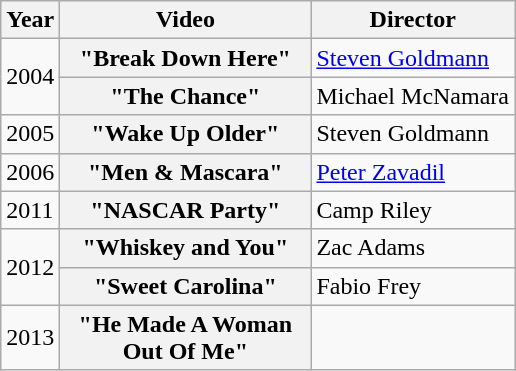<table class="wikitable plainrowheaders">
<tr>
<th>Year</th>
<th style="width:10em;">Video</th>
<th>Director</th>
</tr>
<tr>
<td rowspan="2">2004</td>
<th scope="row">"Break Down Here"</th>
<td><a href='#'>Steven Goldmann</a></td>
</tr>
<tr>
<th scope="row">"The Chance"</th>
<td>Michael McNamara</td>
</tr>
<tr>
<td>2005</td>
<th scope="row">"Wake Up Older"</th>
<td>Steven Goldmann</td>
</tr>
<tr>
<td>2006</td>
<th scope="row">"Men & Mascara"</th>
<td><a href='#'>Peter Zavadil</a></td>
</tr>
<tr>
<td>2011</td>
<th scope="row">"NASCAR Party"</th>
<td>Camp Riley</td>
</tr>
<tr>
<td rowspan="2">2012</td>
<th scope="row">"Whiskey and You"</th>
<td>Zac Adams</td>
</tr>
<tr>
<th scope="row">"Sweet Carolina"</th>
<td>Fabio Frey</td>
</tr>
<tr>
<td>2013</td>
<th scope="row">"He Made A Woman Out Of Me"</th>
<td></td>
</tr>
</table>
